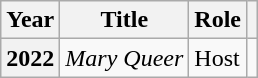<table class="wikitable plainrowheaders">
<tr>
<th scope="col">Year</th>
<th scope="col">Title</th>
<th scope="col">Role</th>
<th scope="col" class="unsortable"></th>
</tr>
<tr>
<th scope="row">2022</th>
<td><em>Mary Queer</em></td>
<td>Host</td>
<td style="text-align:center"></td>
</tr>
</table>
